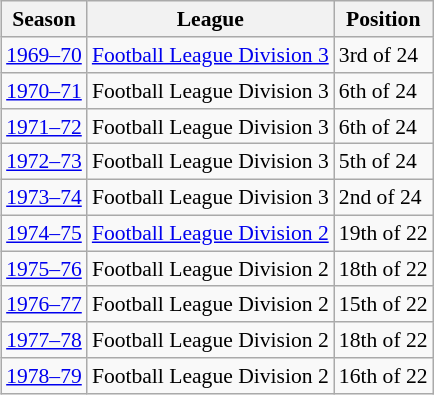<table class="wikitable" style="float:right; font-size: 90%; text-align: left;">
<tr>
<th>Season</th>
<th>League</th>
<th>Position</th>
</tr>
<tr>
<td><a href='#'>1969–70</a></td>
<td><a href='#'>Football League Division 3</a></td>
<td>3rd of 24</td>
</tr>
<tr>
<td><a href='#'>1970–71</a></td>
<td>Football League Division 3</td>
<td>6th of 24</td>
</tr>
<tr>
<td><a href='#'>1971–72</a></td>
<td>Football League Division 3</td>
<td>6th of 24</td>
</tr>
<tr>
<td><a href='#'>1972–73</a></td>
<td>Football League Division 3</td>
<td>5th of 24</td>
</tr>
<tr>
<td><a href='#'>1973–74</a></td>
<td>Football League Division 3</td>
<td>2nd of 24</td>
</tr>
<tr>
<td><a href='#'>1974–75</a></td>
<td><a href='#'>Football League Division 2</a></td>
<td>19th of 22</td>
</tr>
<tr>
<td><a href='#'>1975–76</a></td>
<td>Football League Division 2</td>
<td>18th of 22</td>
</tr>
<tr>
<td><a href='#'>1976–77</a></td>
<td>Football League Division 2</td>
<td>15th of 22</td>
</tr>
<tr>
<td><a href='#'>1977–78</a></td>
<td>Football League Division 2</td>
<td>18th of 22</td>
</tr>
<tr>
<td><a href='#'>1978–79</a></td>
<td>Football League Division 2</td>
<td>16th of 22</td>
</tr>
</table>
